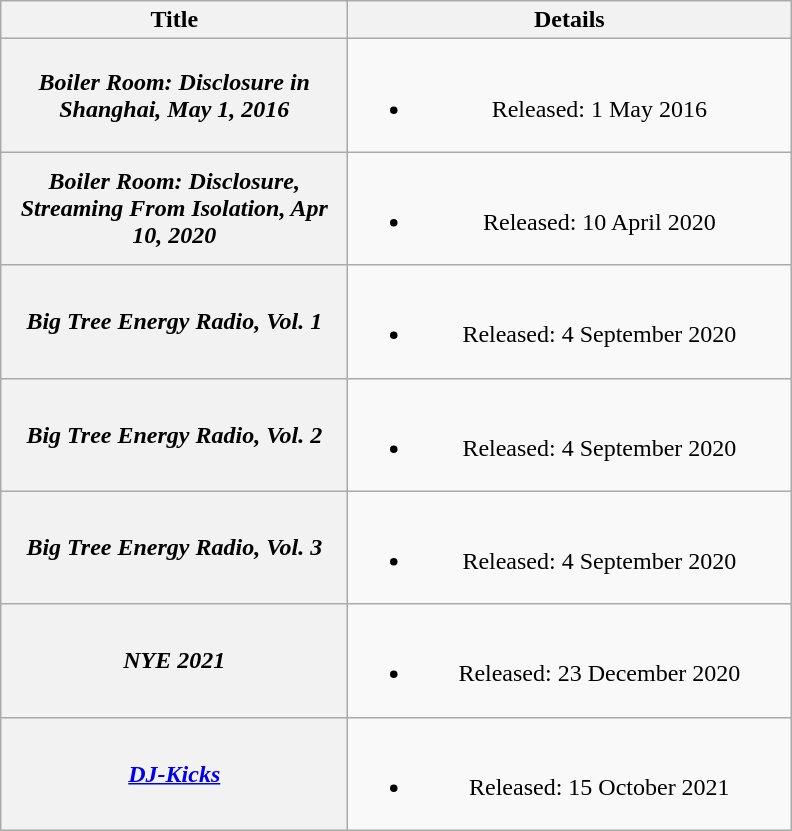<table class="wikitable plainrowheaders" style="text-align:center;">
<tr>
<th scope="col" style="width:14em;">Title</th>
<th scope="col" style="width:18em;">Details</th>
</tr>
<tr>
<th scope="row"><em>Boiler Room: Disclosure in Shanghai, May 1, 2016</em></th>
<td><br><ul><li>Released: 1 May 2016</li></ul></td>
</tr>
<tr>
<th scope="row"><em>Boiler Room: Disclosure, Streaming From Isolation, Apr 10, 2020</em></th>
<td><br><ul><li>Released: 10 April 2020</li></ul></td>
</tr>
<tr>
<th scope="row"><em>Big Tree Energy Radio, Vol. 1</em></th>
<td><br><ul><li>Released: 4 September 2020</li></ul></td>
</tr>
<tr>
<th scope="row"><em>Big Tree Energy Radio, Vol. 2</em></th>
<td><br><ul><li>Released: 4 September 2020</li></ul></td>
</tr>
<tr>
<th scope="row"><em>Big Tree Energy Radio, Vol. 3</em></th>
<td><br><ul><li>Released: 4 September 2020</li></ul></td>
</tr>
<tr>
<th scope="row"><em>NYE 2021</em></th>
<td><br><ul><li>Released: 23 December 2020</li></ul></td>
</tr>
<tr>
<th scope="row"><em><a href='#'>DJ-Kicks</a></em></th>
<td><br><ul><li>Released: 15 October 2021</li></ul></td>
</tr>
</table>
